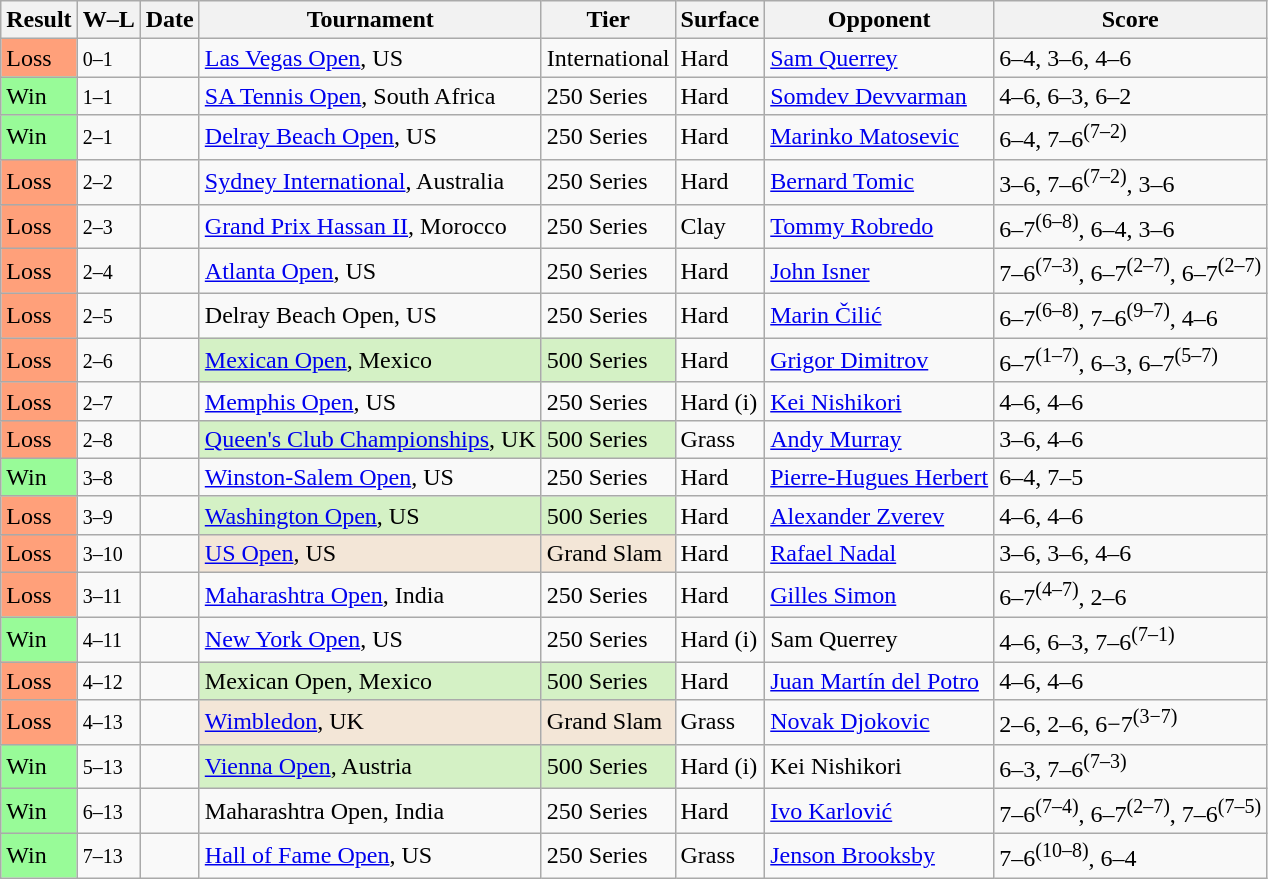<table class="sortable wikitable">
<tr>
<th>Result</th>
<th class="unsortable">W–L</th>
<th>Date</th>
<th>Tournament</th>
<th>Tier</th>
<th>Surface</th>
<th>Opponent</th>
<th class="unsortable">Score</th>
</tr>
<tr>
<td bgcolor=FFA07A>Loss</td>
<td><small>0–1</small></td>
<td><a href='#'></a></td>
<td><a href='#'>Las Vegas Open</a>, US</td>
<td>International</td>
<td>Hard</td>
<td> <a href='#'>Sam Querrey</a></td>
<td>6–4, 3–6, 4–6</td>
</tr>
<tr>
<td bgcolor=98FB98>Win</td>
<td><small>1–1</small></td>
<td><a href='#'></a></td>
<td><a href='#'>SA Tennis Open</a>, South Africa</td>
<td>250 Series</td>
<td>Hard</td>
<td> <a href='#'>Somdev Devvarman</a></td>
<td>4–6, 6–3, 6–2</td>
</tr>
<tr>
<td bgcolor=98FB98>Win</td>
<td><small>2–1</small></td>
<td><a href='#'></a></td>
<td><a href='#'>Delray Beach Open</a>, US</td>
<td>250 Series</td>
<td>Hard</td>
<td> <a href='#'>Marinko Matosevic</a></td>
<td>6–4, 7–6<sup>(7–2)</sup></td>
</tr>
<tr>
<td bgcolor=FFA07A>Loss</td>
<td><small>2–2</small></td>
<td><a href='#'></a></td>
<td><a href='#'>Sydney International</a>, Australia</td>
<td>250 Series</td>
<td>Hard</td>
<td> <a href='#'>Bernard Tomic</a></td>
<td>3–6, 7–6<sup>(7–2)</sup>, 3–6</td>
</tr>
<tr>
<td bgcolor=FFA07A>Loss</td>
<td><small>2–3</small></td>
<td><a href='#'></a></td>
<td><a href='#'>Grand Prix Hassan II</a>, Morocco</td>
<td>250 Series</td>
<td>Clay</td>
<td> <a href='#'>Tommy Robredo</a></td>
<td>6–7<sup>(6–8)</sup>, 6–4, 3–6</td>
</tr>
<tr>
<td bgcolor=FFA07A>Loss</td>
<td><small>2–4</small></td>
<td><a href='#'></a></td>
<td><a href='#'>Atlanta Open</a>, US</td>
<td>250 Series</td>
<td>Hard</td>
<td> <a href='#'>John Isner</a></td>
<td>7–6<sup>(7–3)</sup>, 6–7<sup>(2–7)</sup>, 6–7<sup>(2–7)</sup></td>
</tr>
<tr>
<td bgcolor=FFA07A>Loss</td>
<td><small>2–5</small></td>
<td><a href='#'></a></td>
<td>Delray Beach Open, US</td>
<td>250 Series</td>
<td>Hard</td>
<td> <a href='#'>Marin Čilić</a></td>
<td>6–7<sup>(6–8)</sup>, 7–6<sup>(9–7)</sup>, 4–6</td>
</tr>
<tr>
<td bgcolor=FFA07A>Loss</td>
<td><small>2–6</small></td>
<td><a href='#'></a></td>
<td style="background:#D4F1C5;"><a href='#'>Mexican Open</a>, Mexico</td>
<td style="background:#D4F1C5;">500 Series</td>
<td>Hard</td>
<td> <a href='#'>Grigor Dimitrov</a></td>
<td>6–7<sup>(1–7)</sup>, 6–3, 6–7<sup>(5–7)</sup></td>
</tr>
<tr>
<td bgcolor=FFA07A>Loss</td>
<td><small>2–7</small></td>
<td><a href='#'></a></td>
<td><a href='#'>Memphis Open</a>, US</td>
<td>250 Series</td>
<td>Hard (i)</td>
<td> <a href='#'>Kei Nishikori</a></td>
<td>4–6, 4–6</td>
</tr>
<tr>
<td bgcolor=FFA07A>Loss</td>
<td><small>2–8</small></td>
<td><a href='#'></a></td>
<td style="background:#D4F1C5;"><a href='#'>Queen's Club Championships</a>, UK</td>
<td style="background:#D4F1C5;">500 Series</td>
<td>Grass</td>
<td> <a href='#'>Andy Murray</a></td>
<td>3–6, 4–6</td>
</tr>
<tr>
<td bgcolor=98FB98>Win</td>
<td><small>3–8</small></td>
<td><a href='#'></a></td>
<td><a href='#'>Winston-Salem Open</a>, US</td>
<td>250 Series</td>
<td>Hard</td>
<td> <a href='#'>Pierre-Hugues Herbert</a></td>
<td>6–4, 7–5</td>
</tr>
<tr>
<td bgcolor=FFA07A>Loss</td>
<td><small>3–9</small></td>
<td><a href='#'></a></td>
<td style="background:#D4F1C5;"><a href='#'>Washington Open</a>, US</td>
<td style="background:#D4F1C5;">500 Series</td>
<td>Hard</td>
<td> <a href='#'>Alexander Zverev</a></td>
<td>4–6, 4–6</td>
</tr>
<tr>
<td bgcolor=FFA07A>Loss</td>
<td><small>3–10</small></td>
<td><a href='#'></a></td>
<td style="background:#F3E6D7;"><a href='#'>US Open</a>, US</td>
<td style="background:#F3E6D7;">Grand Slam</td>
<td>Hard</td>
<td> <a href='#'>Rafael Nadal</a></td>
<td>3–6, 3–6, 4–6</td>
</tr>
<tr>
<td bgcolor=FFA07A>Loss</td>
<td><small>3–11</small></td>
<td><a href='#'></a></td>
<td><a href='#'>Maharashtra Open</a>, India</td>
<td>250 Series</td>
<td>Hard</td>
<td> <a href='#'>Gilles Simon</a></td>
<td>6–7<sup>(4–7)</sup>, 2–6</td>
</tr>
<tr>
<td bgcolor=98FB98>Win</td>
<td><small>4–11</small></td>
<td><a href='#'></a></td>
<td><a href='#'>New York Open</a>, US</td>
<td>250 Series</td>
<td>Hard (i)</td>
<td> Sam Querrey</td>
<td>4–6, 6–3, 7–6<sup>(7–1)</sup></td>
</tr>
<tr>
<td bgcolor=FFA07A>Loss</td>
<td><small>4–12</small></td>
<td><a href='#'></a></td>
<td style="background:#D4F1C5;">Mexican Open, Mexico</td>
<td style="background:#D4F1C5;">500 Series</td>
<td>Hard</td>
<td> <a href='#'>Juan Martín del Potro</a></td>
<td>4–6, 4–6</td>
</tr>
<tr>
<td bgcolor=FFA07A>Loss</td>
<td><small>4–13</small></td>
<td><a href='#'></a></td>
<td style="background:#F3E6D7;"><a href='#'>Wimbledon</a>, UK</td>
<td style="background:#F3E6D7;">Grand Slam</td>
<td>Grass</td>
<td> <a href='#'>Novak Djokovic</a></td>
<td>2–6, 2–6, 6−7<sup>(3−7)</sup></td>
</tr>
<tr>
<td bgcolor=98FB98>Win</td>
<td><small>5–13</small></td>
<td><a href='#'></a></td>
<td style="background:#D4F1C5;"><a href='#'>Vienna Open</a>, Austria</td>
<td style="background:#D4F1C5;">500 Series</td>
<td>Hard (i)</td>
<td> Kei Nishikori</td>
<td>6–3, 7–6<sup>(7–3)</sup></td>
</tr>
<tr>
<td bgcolor=98FB98>Win</td>
<td><small>6–13</small></td>
<td><a href='#'></a></td>
<td>Maharashtra Open, India</td>
<td>250 Series</td>
<td>Hard</td>
<td> <a href='#'>Ivo Karlović</a></td>
<td>7–6<sup>(7–4)</sup>, 6–7<sup>(2–7)</sup>, 7–6<sup>(7–5)</sup></td>
</tr>
<tr>
<td bgcolor=98FB98>Win</td>
<td><small>7–13</small></td>
<td><a href='#'></a></td>
<td><a href='#'>Hall of Fame Open</a>, US</td>
<td>250 Series</td>
<td>Grass</td>
<td> <a href='#'>Jenson Brooksby</a></td>
<td>7–6<sup>(10–8)</sup>, 6–4</td>
</tr>
</table>
